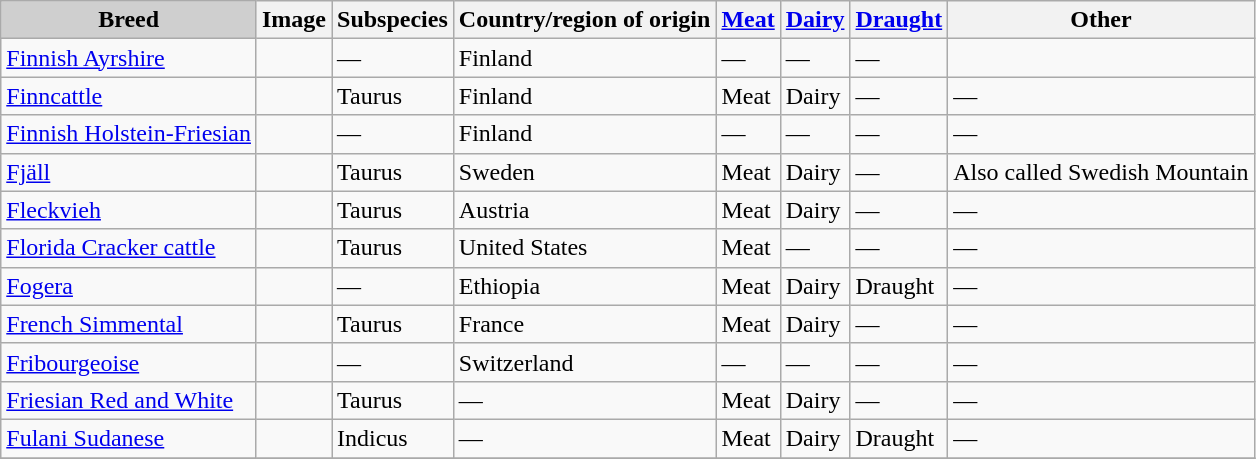<table class="wikitable sortable">
<tr>
<th style="background-color:#cfcfcf;">Breed</th>
<th>Image</th>
<th>Subspecies</th>
<th>Country/region of origin</th>
<th><a href='#'>Meat</a></th>
<th><a href='#'>Dairy</a></th>
<th><a href='#'>Draught</a></th>
<th>Other</th>
</tr>
<tr>
<td><a href='#'>Finnish Ayrshire</a></td>
<td></td>
<td>—</td>
<td>Finland</td>
<td>—</td>
<td>—</td>
<td>—</td>
<td></td>
</tr>
<tr>
<td><a href='#'>Finncattle</a></td>
<td></td>
<td>Taurus</td>
<td>Finland</td>
<td>Meat</td>
<td>Dairy</td>
<td>—</td>
<td>—</td>
</tr>
<tr>
<td><a href='#'>Finnish Holstein-Friesian</a></td>
<td></td>
<td>—</td>
<td>Finland</td>
<td>—</td>
<td>—</td>
<td>—</td>
<td>—</td>
</tr>
<tr>
<td><a href='#'>Fjäll</a></td>
<td></td>
<td>Taurus</td>
<td>Sweden</td>
<td>Meat</td>
<td>Dairy</td>
<td>—</td>
<td>Also called Swedish Mountain</td>
</tr>
<tr>
<td><a href='#'>Fleckvieh</a></td>
<td></td>
<td>Taurus</td>
<td>Austria</td>
<td>Meat</td>
<td>Dairy</td>
<td>—</td>
<td>—</td>
</tr>
<tr>
<td><a href='#'>Florida Cracker cattle</a></td>
<td></td>
<td>Taurus</td>
<td>United States</td>
<td>Meat</td>
<td>—</td>
<td>—</td>
<td>—</td>
</tr>
<tr>
<td><a href='#'>Fogera</a></td>
<td></td>
<td>—</td>
<td>Ethiopia</td>
<td>Meat</td>
<td>Dairy</td>
<td>Draught</td>
<td>—</td>
</tr>
<tr>
<td><a href='#'>French Simmental</a></td>
<td></td>
<td>Taurus</td>
<td>France</td>
<td>Meat</td>
<td>Dairy</td>
<td>—</td>
<td>—</td>
</tr>
<tr>
<td><a href='#'>Fribourgeoise</a></td>
<td></td>
<td>—</td>
<td>Switzerland</td>
<td>—</td>
<td>—</td>
<td>—</td>
<td>—</td>
</tr>
<tr>
<td><a href='#'>Friesian Red and White</a></td>
<td></td>
<td>Taurus</td>
<td>—</td>
<td>Meat</td>
<td>Dairy</td>
<td>—</td>
<td>—</td>
</tr>
<tr>
<td><a href='#'>Fulani Sudanese</a></td>
<td></td>
<td>Indicus</td>
<td>—</td>
<td>Meat</td>
<td>Dairy</td>
<td>Draught</td>
<td>—</td>
</tr>
<tr class="sortbottom">
</tr>
</table>
